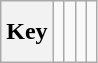<table class="wikitable" style="height:2.6em">
<tr>
<th>Key</th>
<td> </td>
<td></td>
<td></td>
<td></td>
</tr>
</table>
